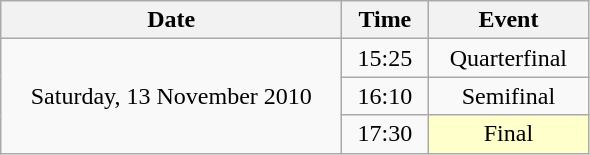<table class = "wikitable" style="text-align:center;">
<tr>
<th width=220>Date</th>
<th width=50>Time</th>
<th width=100>Event</th>
</tr>
<tr>
<td rowspan=3>Saturday, 13 November 2010</td>
<td>15:25</td>
<td>Quarterfinal</td>
</tr>
<tr>
<td>16:10</td>
<td>Semifinal</td>
</tr>
<tr>
<td>17:30</td>
<td bgcolor=ffffcc>Final</td>
</tr>
</table>
